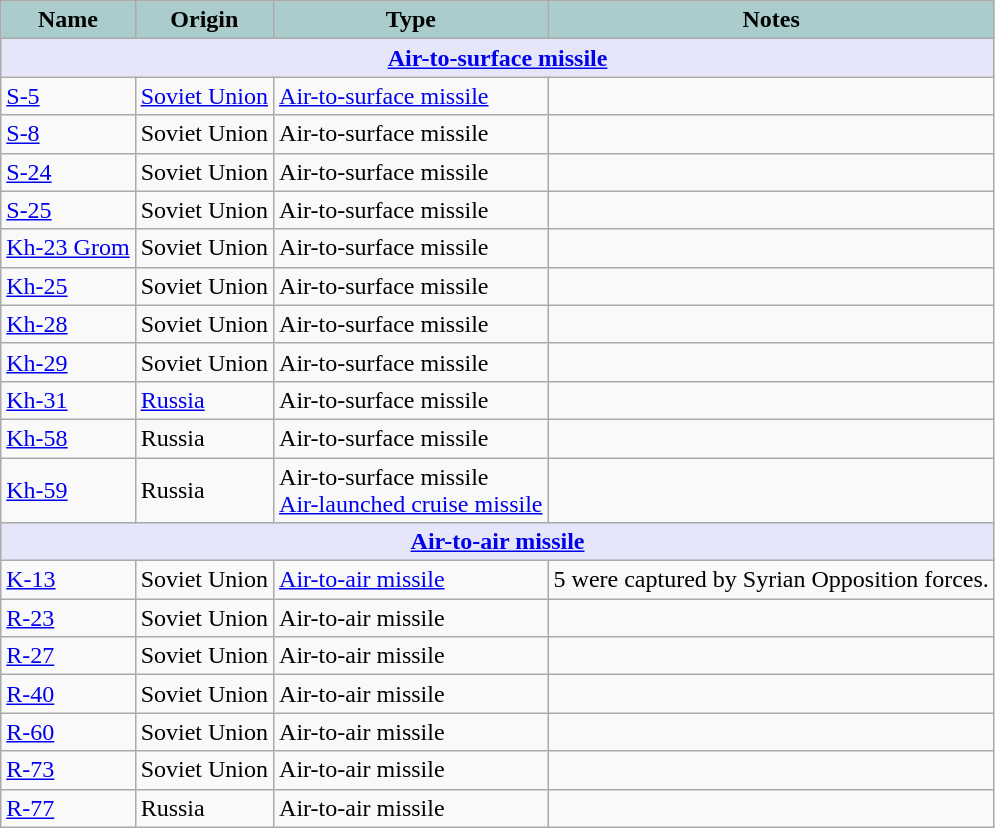<table class="wikitable">
<tr>
<th style="text-align:center; background:#acc;">Name</th>
<th style="text-align: center; background:#acc;">Origin</th>
<th style="text-align:l center; background:#acc;">Type</th>
<th style="text-align: center; background:#acc;">Notes</th>
</tr>
<tr>
<th style="align: center; background: lavender;" colspan="7"><a href='#'>Air-to-surface missile</a></th>
</tr>
<tr>
<td><a href='#'>S-5</a></td>
<td><a href='#'>Soviet Union</a></td>
<td><a href='#'>Air-to-surface missile</a></td>
<td></td>
</tr>
<tr>
<td><a href='#'>S-8</a></td>
<td>Soviet Union</td>
<td>Air-to-surface missile</td>
<td></td>
</tr>
<tr>
<td><a href='#'>S-24</a></td>
<td>Soviet Union</td>
<td>Air-to-surface missile</td>
<td></td>
</tr>
<tr>
<td><a href='#'>S-25</a></td>
<td>Soviet Union</td>
<td>Air-to-surface missile</td>
<td></td>
</tr>
<tr>
<td><a href='#'>Kh-23 Grom</a></td>
<td>Soviet Union</td>
<td>Air-to-surface missile</td>
<td></td>
</tr>
<tr>
<td><a href='#'>Kh-25</a></td>
<td>Soviet Union</td>
<td>Air-to-surface missile</td>
<td></td>
</tr>
<tr>
<td><a href='#'>Kh-28</a></td>
<td>Soviet Union</td>
<td>Air-to-surface missile</td>
<td></td>
</tr>
<tr>
<td><a href='#'>Kh-29</a></td>
<td>Soviet Union</td>
<td>Air-to-surface missile</td>
<td></td>
</tr>
<tr>
<td><a href='#'>Kh-31</a></td>
<td><a href='#'>Russia</a></td>
<td>Air-to-surface missile</td>
<td></td>
</tr>
<tr>
<td><a href='#'>Kh-58</a></td>
<td>Russia</td>
<td>Air-to-surface missile</td>
<td></td>
</tr>
<tr>
<td><a href='#'>Kh-59</a></td>
<td>Russia</td>
<td>Air-to-surface missile<br><a href='#'>Air-launched cruise missile</a></td>
<td></td>
</tr>
<tr>
<th style="align: center; background: lavender;" colspan="7"><a href='#'>Air-to-air missile</a></th>
</tr>
<tr>
<td><a href='#'>K-13</a></td>
<td>Soviet Union</td>
<td><a href='#'>Air-to-air missile</a></td>
<td> 5 were captured by Syrian Opposition forces.</td>
</tr>
<tr>
<td><a href='#'>R-23</a></td>
<td>Soviet Union</td>
<td>Air-to-air missile</td>
<td></td>
</tr>
<tr>
<td><a href='#'>R-27</a></td>
<td>Soviet Union</td>
<td>Air-to-air missile</td>
<td></td>
</tr>
<tr>
<td><a href='#'>R-40</a></td>
<td>Soviet Union</td>
<td>Air-to-air missile</td>
<td></td>
</tr>
<tr>
<td><a href='#'>R-60</a></td>
<td>Soviet Union</td>
<td>Air-to-air missile</td>
<td></td>
</tr>
<tr>
<td><a href='#'>R-73</a></td>
<td>Soviet Union</td>
<td>Air-to-air missile</td>
<td></td>
</tr>
<tr>
<td><a href='#'>R-77</a></td>
<td>Russia</td>
<td>Air-to-air missile</td>
<td></td>
</tr>
</table>
